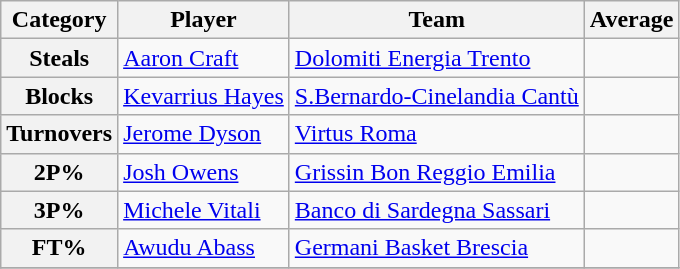<table class="wikitable">
<tr>
<th>Category</th>
<th>Player</th>
<th>Team</th>
<th>Average</th>
</tr>
<tr>
<th>Steals</th>
<td> <a href='#'>Aaron Craft</a></td>
<td><a href='#'>Dolomiti Energia Trento</a></td>
<td></td>
</tr>
<tr>
<th>Blocks</th>
<td> <a href='#'>Kevarrius Hayes</a></td>
<td><a href='#'>S.Bernardo-Cinelandia Cantù</a></td>
<td></td>
</tr>
<tr>
<th>Turnovers</th>
<td> <a href='#'>Jerome Dyson</a></td>
<td><a href='#'>Virtus Roma</a></td>
<td></td>
</tr>
<tr>
<th>2P%</th>
<td> <a href='#'>Josh Owens</a></td>
<td><a href='#'>Grissin Bon Reggio Emilia</a></td>
<td></td>
</tr>
<tr>
<th>3P%</th>
<td> <a href='#'>Michele Vitali</a></td>
<td><a href='#'>Banco di Sardegna Sassari</a></td>
<td></td>
</tr>
<tr>
<th>FT%</th>
<td> <a href='#'>Awudu Abass</a></td>
<td><a href='#'>Germani Basket Brescia</a></td>
<td></td>
</tr>
<tr>
</tr>
</table>
